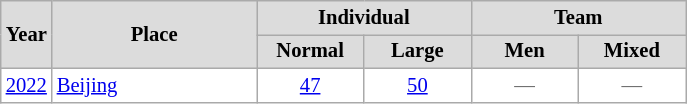<table class="wikitable plainrowheaders" style="background:#fff; font-size:86%; line-height:16px; border:gray solid 1px; border-collapse:collapse;">
<tr style="background:#ccc; text-align:center;">
<th scope="col" rowspan="2" style="background:#dcdcdc; width:25px;">Year</th>
<th scope="col" rowspan="2" style="background:#dcdcdc; width:130px;">Place</th>
<th scope="col" colspan="2" style="background:#dcdcdc; width:130px;">Individual</th>
<th scope="col" colspan="2" style="background:#dcdcdc; width:130px;">Team</th>
</tr>
<tr>
<th scope="col" style="background:#dcdcdc; width:65px;">Normal</th>
<th scope="col" style="background:#dcdcdc; width:65px;">Large</th>
<th scope="col" style="background:#dcdcdc; width:65px;">Men</th>
<th scope="col" style="background:#dcdcdc; width:65px;">Mixed</th>
</tr>
<tr>
<td><a href='#'>2022</a></td>
<td style="text-align:left;"> <a href='#'>Beijing</a></td>
<td align=center><a href='#'>47</a></td>
<td align=center><a href='#'>50</a></td>
<td align=center style=color:#696969>—</td>
<td align=center style=color:#696969>—</td>
</tr>
</table>
